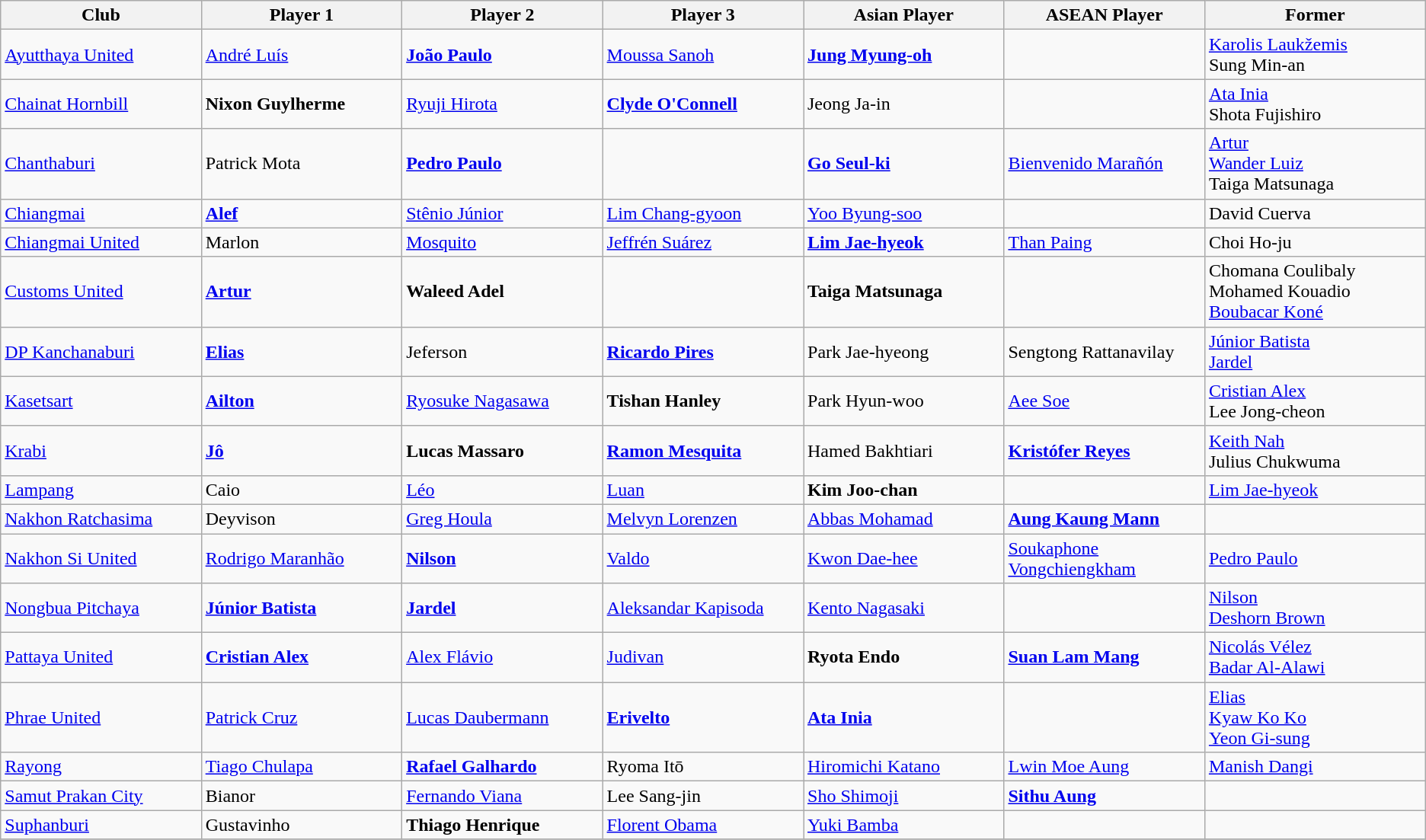<table class="wikitable sortable" style="font-size:100%;">
<tr>
<th style="width:10%">Club</th>
<th style="width:10%">Player 1</th>
<th style="width:10%">Player 2</th>
<th style="width:10%">Player 3</th>
<th style="width:10%">Asian Player</th>
<th style="width:10%">ASEAN Player</th>
<th style="width:11%">Former</th>
</tr>
<tr>
<td><a href='#'>Ayutthaya United</a></td>
<td> <a href='#'>André Luís</a></td>
<td> <strong><a href='#'>João Paulo</a></strong></td>
<td> <a href='#'>Moussa Sanoh</a></td>
<td> <strong><a href='#'>Jung Myung-oh</a></strong></td>
<td></td>
<td> <a href='#'>Karolis Laukžemis</a><br> Sung Min-an</td>
</tr>
<tr>
<td><a href='#'>Chainat Hornbill</a></td>
<td> <strong>Nixon Guylherme</strong></td>
<td> <a href='#'>Ryuji Hirota</a></td>
<td> <strong><a href='#'>Clyde O'Connell</a></strong></td>
<td> Jeong Ja-in</td>
<td></td>
<td> <a href='#'>Ata Inia</a><br> Shota Fujishiro</td>
</tr>
<tr>
<td><a href='#'>Chanthaburi</a></td>
<td> Patrick Mota</td>
<td> <strong><a href='#'>Pedro Paulo</a></strong></td>
<td></td>
<td> <strong><a href='#'>Go Seul-ki</a></strong></td>
<td> <a href='#'>Bienvenido Marañón</a></td>
<td> <a href='#'>Artur</a><br> <a href='#'>Wander Luiz</a><br> Taiga Matsunaga</td>
</tr>
<tr>
<td><a href='#'>Chiangmai</a></td>
<td> <strong><a href='#'>Alef</a></strong></td>
<td> <a href='#'>Stênio Júnior</a></td>
<td> <a href='#'>Lim Chang-gyoon</a></td>
<td> <a href='#'>Yoo Byung-soo</a></td>
<td></td>
<td> David Cuerva</td>
</tr>
<tr>
<td><a href='#'>Chiangmai United</a></td>
<td> Marlon</td>
<td> <a href='#'>Mosquito</a></td>
<td> <a href='#'>Jeffrén Suárez</a></td>
<td> <strong><a href='#'>Lim Jae-hyeok</a></strong></td>
<td> <a href='#'>Than Paing</a></td>
<td> Choi Ho-ju</td>
</tr>
<tr>
<td><a href='#'>Customs United</a></td>
<td> <strong><a href='#'>Artur</a></strong></td>
<td> <strong>Waleed Adel</strong></td>
<td></td>
<td> <strong>Taiga Matsunaga</strong></td>
<td></td>
<td> Chomana Coulibaly<br> Mohamed Kouadio<br> <a href='#'>Boubacar Koné</a></td>
</tr>
<tr>
<td><a href='#'>DP Kanchanaburi</a></td>
<td> <strong><a href='#'>Elias</a></strong></td>
<td> Jeferson</td>
<td> <strong><a href='#'>Ricardo Pires</a></strong></td>
<td> Park Jae-hyeong</td>
<td> Sengtong Rattanavilay</td>
<td> <a href='#'>Júnior Batista</a><br> <a href='#'>Jardel</a></td>
</tr>
<tr>
<td><a href='#'>Kasetsart</a></td>
<td> <strong><a href='#'>Ailton</a></strong></td>
<td> <a href='#'>Ryosuke Nagasawa</a></td>
<td> <strong>Tishan Hanley</strong></td>
<td> Park Hyun-woo</td>
<td> <a href='#'>Aee Soe</a></td>
<td> <a href='#'>Cristian Alex</a><br> Lee Jong-cheon</td>
</tr>
<tr>
<td><a href='#'>Krabi</a></td>
<td> <strong><a href='#'>Jô</a></strong></td>
<td> <strong>Lucas Massaro</strong></td>
<td> <strong><a href='#'>Ramon Mesquita</a></strong></td>
<td> Hamed Bakhtiari</td>
<td> <strong><a href='#'>Kristófer Reyes</a></strong></td>
<td> <a href='#'>Keith Nah</a><br> Julius Chukwuma</td>
</tr>
<tr>
<td><a href='#'>Lampang</a></td>
<td> Caio</td>
<td> <a href='#'>Léo</a></td>
<td> <a href='#'>Luan</a></td>
<td> <strong>Kim Joo-chan</strong></td>
<td></td>
<td> <a href='#'>Lim Jae-hyeok</a></td>
</tr>
<tr>
<td><a href='#'>Nakhon Ratchasima</a></td>
<td> Deyvison</td>
<td> <a href='#'>Greg Houla</a></td>
<td> <a href='#'>Melvyn Lorenzen</a></td>
<td> <a href='#'>Abbas Mohamad</a></td>
<td> <strong><a href='#'>Aung Kaung Mann</a></strong></td>
<td></td>
</tr>
<tr>
<td><a href='#'>Nakhon Si United</a></td>
<td> <a href='#'>Rodrigo Maranhão</a></td>
<td> <strong><a href='#'>Nilson</a></strong></td>
<td> <a href='#'>Valdo</a></td>
<td> <a href='#'>Kwon Dae-hee</a></td>
<td> <a href='#'>Soukaphone Vongchiengkham</a></td>
<td> <a href='#'>Pedro Paulo</a></td>
</tr>
<tr>
<td><a href='#'>Nongbua Pitchaya</a></td>
<td> <strong><a href='#'>Júnior Batista</a></strong></td>
<td> <strong><a href='#'>Jardel</a></strong></td>
<td> <a href='#'>Aleksandar Kapisoda</a></td>
<td> <a href='#'>Kento Nagasaki</a></td>
<td></td>
<td> <a href='#'>Nilson</a><br> <a href='#'>Deshorn Brown</a></td>
</tr>
<tr>
<td><a href='#'>Pattaya United</a></td>
<td> <strong><a href='#'>Cristian Alex</a></strong></td>
<td> <a href='#'>Alex Flávio</a></td>
<td> <a href='#'>Judivan</a></td>
<td> <strong>Ryota Endo</strong></td>
<td> <strong><a href='#'>Suan Lam Mang</a></strong></td>
<td> <a href='#'>Nicolás Vélez</a><br> <a href='#'>Badar Al-Alawi</a></td>
</tr>
<tr>
<td><a href='#'>Phrae United</a></td>
<td> <a href='#'>Patrick Cruz</a></td>
<td> <a href='#'>Lucas Daubermann</a></td>
<td> <strong><a href='#'>Erivelto</a></strong></td>
<td> <strong><a href='#'>Ata Inia</a></strong></td>
<td></td>
<td> <a href='#'>Elias</a><br> <a href='#'>Kyaw Ko Ko</a><br> <a href='#'>Yeon Gi-sung</a></td>
</tr>
<tr>
<td><a href='#'>Rayong</a></td>
<td> <a href='#'>Tiago Chulapa</a></td>
<td> <strong><a href='#'>Rafael Galhardo</a></strong></td>
<td> Ryoma Itō</td>
<td> <a href='#'>Hiromichi Katano</a></td>
<td> <a href='#'>Lwin Moe Aung</a></td>
<td> <a href='#'>Manish Dangi</a></td>
</tr>
<tr>
<td><a href='#'>Samut Prakan City</a></td>
<td> Bianor</td>
<td> <a href='#'>Fernando Viana</a></td>
<td> Lee Sang-jin</td>
<td> <a href='#'>Sho Shimoji</a></td>
<td> <strong><a href='#'>Sithu Aung</a></strong></td>
<td></td>
</tr>
<tr>
<td><a href='#'>Suphanburi</a></td>
<td> Gustavinho</td>
<td> <strong>Thiago Henrique</strong></td>
<td> <a href='#'>Florent Obama</a></td>
<td> <a href='#'>Yuki Bamba</a></td>
<td></td>
<td></td>
</tr>
<tr>
</tr>
</table>
